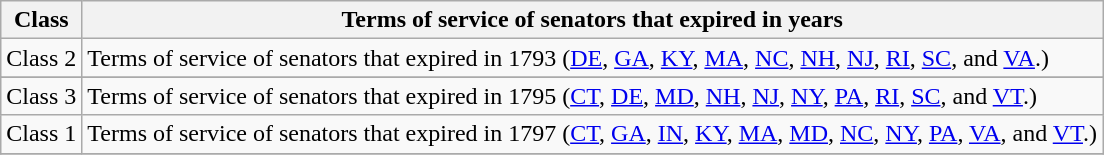<table class="wikitable sortable">
<tr valign=bottom>
<th>Class</th>
<th>Terms of service of senators that expired in years</th>
</tr>
<tr>
<td>Class 2</td>
<td>Terms of service of senators that expired in 1793 (<a href='#'>DE</a>, <a href='#'>GA</a>, <a href='#'>KY</a>, <a href='#'>MA</a>, <a href='#'>NC</a>, <a href='#'>NH</a>, <a href='#'>NJ</a>, <a href='#'>RI</a>, <a href='#'>SC</a>, and <a href='#'>VA</a>.)</td>
</tr>
<tr>
</tr>
<tr>
<td>Class 3</td>
<td>Terms of service of senators that expired in 1795 (<a href='#'>CT</a>, <a href='#'>DE</a>, <a href='#'>MD</a>, <a href='#'>NH</a>, <a href='#'>NJ</a>, <a href='#'>NY</a>, <a href='#'>PA</a>, <a href='#'>RI</a>, <a href='#'>SC</a>, and <a href='#'>VT</a>.)</td>
</tr>
<tr>
<td>Class 1</td>
<td>Terms of service of senators that expired in 1797 (<a href='#'>CT</a>, <a href='#'>GA</a>, <a href='#'>IN</a>, <a href='#'>KY</a>, <a href='#'>MA</a>, <a href='#'>MD</a>, <a href='#'>NC</a>, <a href='#'>NY</a>, <a href='#'>PA</a>, <a href='#'>VA</a>, and <a href='#'>VT</a>.)</td>
</tr>
<tr>
</tr>
</table>
